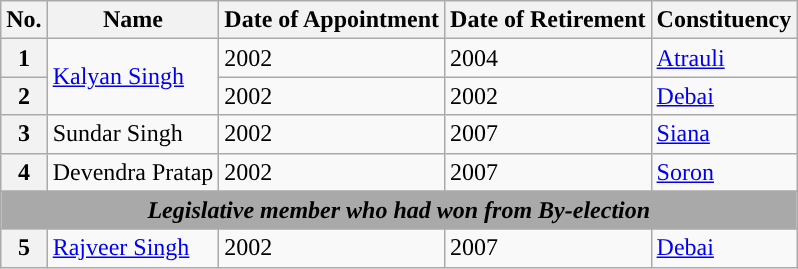<table class="wikitable sortable">
<tr>
<th style="background-color:">No.</th>
<th style="background-color:">Name</th>
<th style="background-color:">Date of Appointment</th>
<th style="background-color:">Date of Retirement</th>
<th style="background-color:">Constituency</th>
</tr>
<tr>
<th>1</th>
<td rowspan="2"><a href='#'>Kalyan Singh</a></td>
<td>2002</td>
<td>2004</td>
<td><a href='#'>Atrauli</a></td>
</tr>
<tr>
<th>2</th>
<td>2002</td>
<td>2002</td>
<td><a href='#'>Debai</a></td>
</tr>
<tr>
<th>3</th>
<td>Sundar Singh</td>
<td>2002</td>
<td>2007</td>
<td><a href='#'>Siana</a></td>
</tr>
<tr>
<th>4</th>
<td>Devendra Pratap</td>
<td>2002</td>
<td>2007</td>
<td><a href='#'>Soron</a></td>
</tr>
<tr>
<td colspan="6" style="text-align:center; background:#A9A9A9"><strong><em>Legislative member who had won from By-election</em></strong></td>
</tr>
<tr>
<th>5</th>
<td><a href='#'>Rajveer Singh</a></td>
<td>2002</td>
<td>2007</td>
<td><a href='#'>Debai</a></td>
</tr>
</table>
